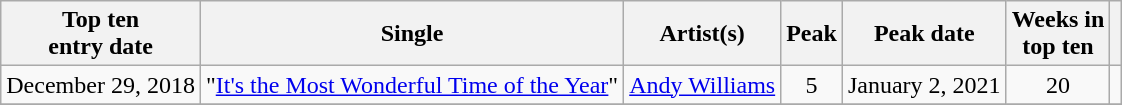<table class="wikitable">
<tr>
<th>Top ten<br>entry date</th>
<th>Single</th>
<th>Artist(s)</th>
<th data-sort-type="number">Peak</th>
<th>Peak date</th>
<th data-sort-type="number">Weeks in<br>top ten</th>
<th></th>
</tr>
<tr>
<td>December 29, 2018</td>
<td>"<a href='#'>It's the Most Wonderful Time of the Year</a>"</td>
<td><a href='#'>Andy Williams</a></td>
<td style="text-align:center;">5</td>
<td>January 2, 2021</td>
<td style="text-align:center;">20</td>
<td style="text-align:center;"></td>
</tr>
<tr>
</tr>
</table>
